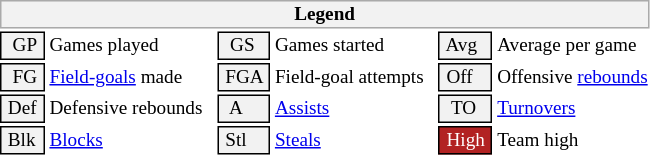<table class="toccolours" style="font-size: 80%; white-space: nowrap;">
<tr>
<th colspan="6" style="background-color: #F2F2F2; border: 1px solid #AAAAAA;">Legend</th>
</tr>
<tr>
<td style="background-color: #F2F2F2; border: 1px solid black;">  GP </td>
<td>Games played</td>
<td style="background-color: #F2F2F2; border: 1px solid black">  GS </td>
<td>Games started</td>
<td style="background-color: #F2F2F2; border: 1px solid black"> Avg </td>
<td>Average per game</td>
</tr>
<tr>
<td style="background-color: #F2F2F2; border: 1px solid black">  FG </td>
<td style="padding-right: 8px"><a href='#'>Field-goals</a> made</td>
<td style="background-color: #F2F2F2; border: 1px solid black"> FGA </td>
<td style="padding-right: 8px">Field-goal attempts</td>
<td style="background-color: #F2F2F2; border: 1px solid black;"> Off </td>
<td>Offensive <a href='#'>rebounds</a></td>
</tr>
<tr>
<td style="background-color: #F2F2F2; border: 1px solid black;"> Def </td>
<td style="padding-right: 8px">Defensive rebounds</td>
<td style="background-color: #F2F2F2; border: 1px solid black">  A </td>
<td style="padding-right: 8px"><a href='#'>Assists</a></td>
<td style="background-color: #F2F2F2; border: 1px solid black">  TO</td>
<td><a href='#'>Turnovers</a></td>
</tr>
<tr>
<td style="background-color: #F2F2F2; border: 1px solid black;"> Blk </td>
<td><a href='#'>Blocks</a></td>
<td style="background-color: #F2F2F2; border: 1px solid black"> Stl </td>
<td><a href='#'>Steals</a></td>
<td style="background:#B22222; color:#ffffff;; border: 1px solid black"> High </td>
<td>Team high</td>
</tr>
<tr>
</tr>
</table>
